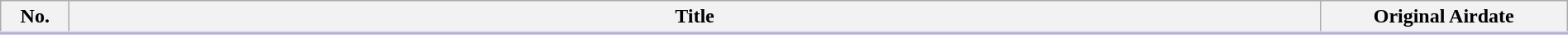<table class="wikitable" style="width:100%; margin:auto; background:#FFF;">
<tr style="border-bottom: 3px solid #CCF">
<th style="width:3em;">No.</th>
<th>Title</th>
<th style="width:12em;">Original Airdate</th>
</tr>
<tr>
</tr>
</table>
